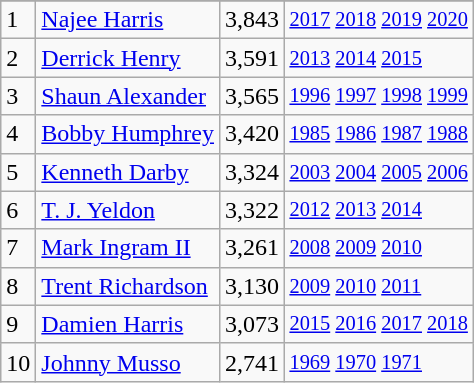<table class="wikitable">
<tr>
</tr>
<tr>
<td>1</td>
<td><a href='#'>Najee Harris </a></td>
<td>3,843</td>
<td style="font-size:85%;"><a href='#'>2017</a> <a href='#'>2018</a> <a href='#'>2019</a> <a href='#'>2020</a></td>
</tr>
<tr>
<td>2</td>
<td><a href='#'>Derrick Henry</a></td>
<td>3,591</td>
<td style="font-size:85%;"><a href='#'>2013</a> <a href='#'>2014</a> <a href='#'>2015</a></td>
</tr>
<tr>
<td>3</td>
<td><a href='#'>Shaun Alexander</a></td>
<td>3,565</td>
<td style="font-size:85%;"><a href='#'>1996</a> <a href='#'>1997</a> <a href='#'>1998</a> <a href='#'>1999</a></td>
</tr>
<tr>
<td>4</td>
<td><a href='#'>Bobby Humphrey</a></td>
<td>3,420</td>
<td style="font-size:85%;"><a href='#'>1985</a> <a href='#'>1986</a> <a href='#'>1987</a> <a href='#'>1988</a></td>
</tr>
<tr>
<td>5</td>
<td><a href='#'>Kenneth Darby</a></td>
<td>3,324</td>
<td style="font-size:85%;"><a href='#'>2003</a> <a href='#'>2004</a> <a href='#'>2005</a> <a href='#'>2006</a></td>
</tr>
<tr>
<td>6</td>
<td><a href='#'>T. J. Yeldon</a></td>
<td>3,322</td>
<td style="font-size:85%;"><a href='#'>2012</a> <a href='#'>2013</a> <a href='#'>2014</a></td>
</tr>
<tr>
<td>7</td>
<td><a href='#'>Mark Ingram II</a></td>
<td>3,261</td>
<td style="font-size:85%;"><a href='#'>2008</a> <a href='#'>2009</a> <a href='#'>2010</a></td>
</tr>
<tr>
<td>8</td>
<td><a href='#'>Trent Richardson</a></td>
<td>3,130</td>
<td style="font-size:85%;"><a href='#'>2009</a> <a href='#'>2010</a> <a href='#'>2011</a></td>
</tr>
<tr>
<td>9</td>
<td><a href='#'>Damien Harris</a></td>
<td>3,073</td>
<td style="font-size:85%;"><a href='#'>2015</a> <a href='#'>2016</a> <a href='#'>2017</a> <a href='#'>2018</a></td>
</tr>
<tr>
<td>10</td>
<td><a href='#'>Johnny Musso</a></td>
<td>2,741</td>
<td style="font-size:85%;"><a href='#'>1969</a> <a href='#'>1970</a> <a href='#'>1971</a></td>
</tr>
</table>
